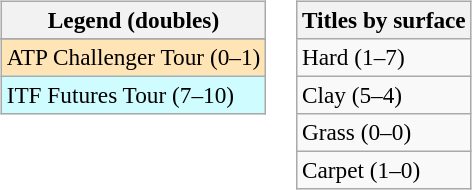<table>
<tr valign=top>
<td><br><table class=wikitable style=font-size:97%>
<tr>
<th>Legend (doubles)</th>
</tr>
<tr bgcolor=e5d1cb>
</tr>
<tr bgcolor=moccasin>
<td>ATP Challenger Tour (0–1)</td>
</tr>
<tr bgcolor=cffcff>
<td>ITF Futures Tour (7–10)</td>
</tr>
</table>
</td>
<td><br><table class=wikitable style=font-size:97%>
<tr>
<th>Titles by surface</th>
</tr>
<tr>
<td>Hard (1–7)</td>
</tr>
<tr>
<td>Clay (5–4)</td>
</tr>
<tr>
<td>Grass (0–0)</td>
</tr>
<tr>
<td>Carpet (1–0)</td>
</tr>
</table>
</td>
</tr>
</table>
